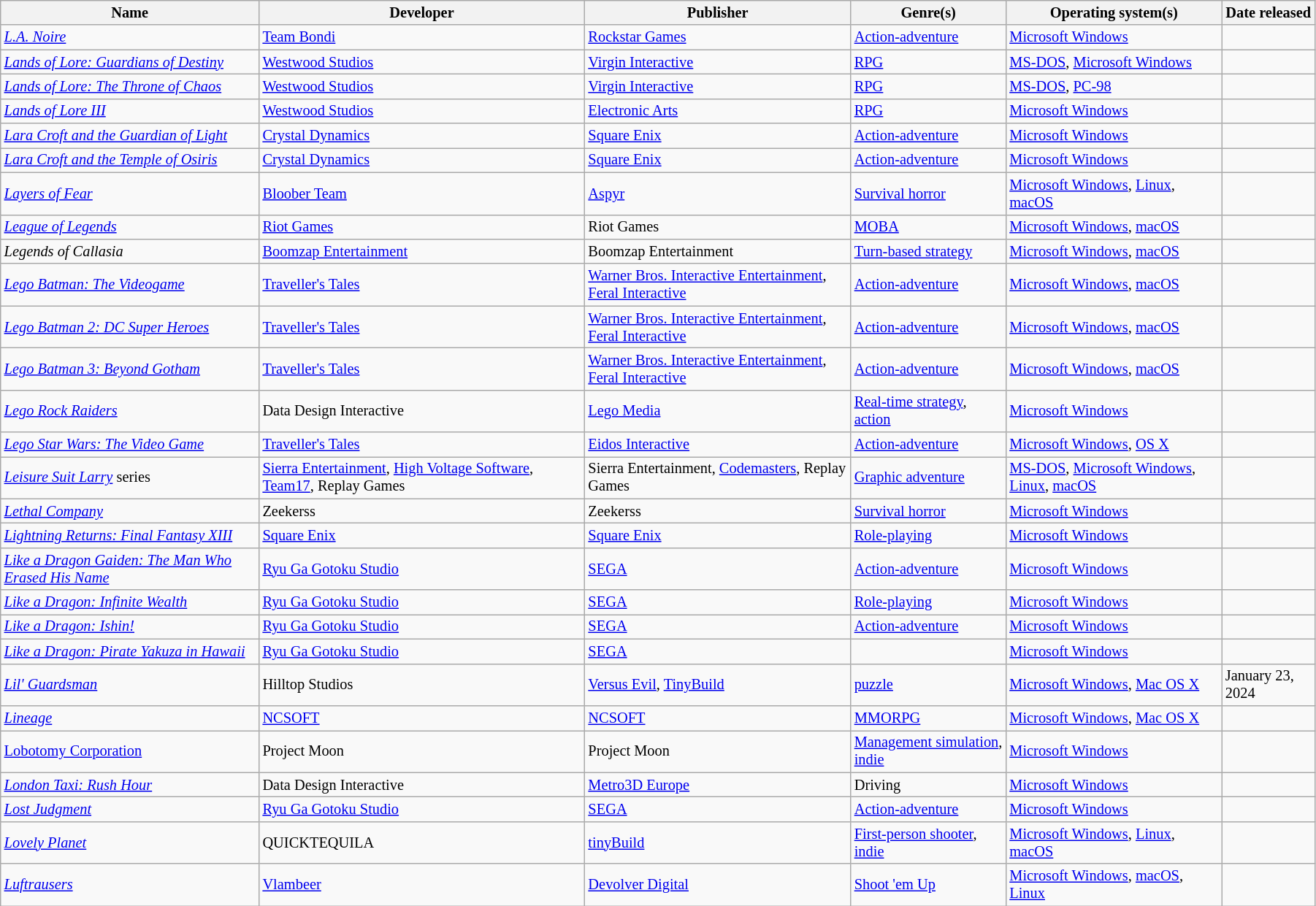<table class="wikitable sortable" style="font-size:85%; width:95%">
<tr>
<th>Name</th>
<th>Developer</th>
<th>Publisher</th>
<th>Genre(s)</th>
<th>Operating system(s)</th>
<th>Date released</th>
</tr>
<tr>
<td><em><a href='#'>L.A. Noire</a></em></td>
<td><a href='#'>Team Bondi</a></td>
<td><a href='#'>Rockstar Games</a></td>
<td><a href='#'>Action-adventure</a></td>
<td><a href='#'>Microsoft Windows</a></td>
<td></td>
</tr>
<tr>
<td><em><a href='#'>Lands of Lore: Guardians of Destiny</a></em></td>
<td><a href='#'>Westwood Studios</a></td>
<td><a href='#'>Virgin Interactive</a></td>
<td><a href='#'>RPG</a></td>
<td><a href='#'>MS-DOS</a>, <a href='#'>Microsoft Windows</a></td>
<td></td>
</tr>
<tr>
<td><em><a href='#'>Lands of Lore: The Throne of Chaos</a></em></td>
<td><a href='#'>Westwood Studios</a></td>
<td><a href='#'>Virgin Interactive</a></td>
<td><a href='#'>RPG</a></td>
<td><a href='#'>MS-DOS</a>, <a href='#'>PC-98</a></td>
<td></td>
</tr>
<tr>
<td><em><a href='#'>Lands of Lore III</a></em></td>
<td><a href='#'>Westwood Studios</a></td>
<td><a href='#'>Electronic Arts</a></td>
<td><a href='#'>RPG</a></td>
<td><a href='#'>Microsoft Windows</a></td>
<td></td>
</tr>
<tr>
<td><em><a href='#'>Lara Croft and the Guardian of Light</a></em></td>
<td><a href='#'>Crystal Dynamics</a></td>
<td><a href='#'>Square Enix</a></td>
<td><a href='#'>Action-adventure</a></td>
<td><a href='#'>Microsoft Windows</a></td>
<td></td>
</tr>
<tr>
<td><em><a href='#'>Lara Croft and the Temple of Osiris</a></em></td>
<td><a href='#'>Crystal Dynamics</a></td>
<td><a href='#'>Square Enix</a></td>
<td><a href='#'>Action-adventure</a></td>
<td><a href='#'>Microsoft Windows</a></td>
<td></td>
</tr>
<tr>
<td><em><a href='#'>Layers of Fear</a></em></td>
<td><a href='#'>Bloober Team</a></td>
<td><a href='#'>Aspyr</a></td>
<td><a href='#'>Survival horror</a></td>
<td><a href='#'>Microsoft Windows</a>, <a href='#'>Linux</a>, <a href='#'>macOS</a></td>
<td></td>
</tr>
<tr>
<td><em><a href='#'>League of Legends</a></em></td>
<td><a href='#'>Riot Games</a></td>
<td>Riot Games</td>
<td><a href='#'>MOBA</a></td>
<td><a href='#'>Microsoft Windows</a>, <a href='#'>macOS</a></td>
<td></td>
</tr>
<tr>
<td><em>Legends of Callasia</em></td>
<td><a href='#'>Boomzap Entertainment</a></td>
<td>Boomzap Entertainment</td>
<td><a href='#'>Turn-based strategy</a></td>
<td><a href='#'>Microsoft Windows</a>, <a href='#'>macOS</a></td>
<td></td>
</tr>
<tr>
<td><em><a href='#'>Lego Batman: The Videogame</a></em></td>
<td><a href='#'>Traveller's Tales</a></td>
<td><a href='#'>Warner Bros. Interactive Entertainment</a>, <a href='#'>Feral Interactive</a></td>
<td><a href='#'>Action-adventure</a></td>
<td><a href='#'>Microsoft Windows</a>, <a href='#'>macOS</a></td>
<td></td>
</tr>
<tr>
<td><em><a href='#'>Lego Batman 2: DC Super Heroes</a></em></td>
<td><a href='#'>Traveller's Tales</a></td>
<td><a href='#'>Warner Bros. Interactive Entertainment</a>, <a href='#'>Feral Interactive</a></td>
<td><a href='#'>Action-adventure</a></td>
<td><a href='#'>Microsoft Windows</a>, <a href='#'>macOS</a></td>
<td></td>
</tr>
<tr>
<td><em><a href='#'>Lego Batman 3: Beyond Gotham</a></em></td>
<td><a href='#'>Traveller's Tales</a></td>
<td><a href='#'>Warner Bros. Interactive Entertainment</a>, <a href='#'>Feral Interactive</a></td>
<td><a href='#'>Action-adventure</a></td>
<td><a href='#'>Microsoft Windows</a>, <a href='#'>macOS</a></td>
<td></td>
</tr>
<tr>
<td><em><a href='#'>Lego Rock Raiders</a></em></td>
<td>Data Design Interactive</td>
<td><a href='#'>Lego Media</a></td>
<td><a href='#'>Real-time strategy</a>, <a href='#'>action</a></td>
<td><a href='#'>Microsoft Windows</a></td>
<td></td>
</tr>
<tr>
<td><em><a href='#'>Lego Star Wars: The Video Game</a></em></td>
<td><a href='#'>Traveller's Tales</a></td>
<td><a href='#'>Eidos Interactive</a></td>
<td><a href='#'>Action-adventure</a></td>
<td><a href='#'>Microsoft Windows</a>, <a href='#'>OS X</a></td>
<td></td>
</tr>
<tr>
<td><em><a href='#'>Leisure Suit Larry</a></em> series</td>
<td><a href='#'>Sierra Entertainment</a>, <a href='#'>High Voltage Software</a>, <a href='#'>Team17</a>, Replay Games</td>
<td>Sierra Entertainment, <a href='#'>Codemasters</a>, Replay Games</td>
<td><a href='#'>Graphic adventure</a></td>
<td><a href='#'>MS-DOS</a>, <a href='#'>Microsoft Windows</a>, <a href='#'>Linux</a>, <a href='#'>macOS</a></td>
<td></td>
</tr>
<tr>
<td><em><a href='#'>Lethal Company</a></em></td>
<td>Zeekerss</td>
<td>Zeekerss</td>
<td><a href='#'>Survival horror</a></td>
<td><a href='#'>Microsoft Windows</a></td>
<td></td>
</tr>
<tr>
<td><em><a href='#'>Lightning Returns: Final Fantasy XIII</a></em></td>
<td><a href='#'>Square Enix</a></td>
<td><a href='#'>Square Enix</a></td>
<td><a href='#'>Role-playing</a></td>
<td><a href='#'>Microsoft Windows</a></td>
<td></td>
</tr>
<tr>
<td><em><a href='#'>Like a Dragon Gaiden: The Man Who Erased His Name</a></em></td>
<td><a href='#'>Ryu Ga Gotoku Studio</a></td>
<td><a href='#'>SEGA</a></td>
<td><a href='#'>Action-adventure</a></td>
<td><a href='#'>Microsoft Windows</a></td>
<td></td>
</tr>
<tr>
<td><em><a href='#'>Like a Dragon: Infinite Wealth</a></em></td>
<td><a href='#'>Ryu Ga Gotoku Studio</a></td>
<td><a href='#'>SEGA</a></td>
<td><a href='#'>Role-playing</a></td>
<td><a href='#'>Microsoft Windows</a></td>
<td></td>
</tr>
<tr>
<td><em><a href='#'>Like a Dragon: Ishin!</a></em></td>
<td><a href='#'>Ryu Ga Gotoku Studio</a></td>
<td><a href='#'>SEGA</a></td>
<td><a href='#'>Action-adventure</a></td>
<td><a href='#'>Microsoft Windows</a></td>
<td></td>
</tr>
<tr>
<td><em><a href='#'>Like a Dragon: Pirate Yakuza in Hawaii</a></em></td>
<td><a href='#'>Ryu Ga Gotoku Studio</a></td>
<td><a href='#'>SEGA</a></td>
<td></td>
<td><a href='#'>Microsoft Windows</a></td>
<td></td>
</tr>
<tr>
<td><em><a href='#'>Lil' Guardsman</a></em></td>
<td>Hilltop Studios</td>
<td><a href='#'>Versus Evil</a>, <a href='#'>TinyBuild</a></td>
<td><a href='#'>puzzle</a></td>
<td><a href='#'>Microsoft Windows</a>, <a href='#'>Mac OS X</a></td>
<td>January 23, 2024</td>
</tr>
<tr>
<td><em><a href='#'>Lineage</a></em></td>
<td><a href='#'>NCSOFT</a></td>
<td><a href='#'>NCSOFT</a></td>
<td><a href='#'>MMORPG</a></td>
<td><a href='#'>Microsoft Windows</a>, <a href='#'>Mac OS X</a></td>
<td></td>
</tr>
<tr>
<td><a href='#'>Lobotomy Corporation</a></td>
<td>Project Moon</td>
<td>Project Moon</td>
<td><a href='#'>Management simulation</a>, <a href='#'>indie</a></td>
<td><a href='#'>Microsoft Windows</a></td>
<td></td>
</tr>
<tr>
<td><em><a href='#'>London Taxi: Rush Hour</a></em></td>
<td>Data Design Interactive</td>
<td><a href='#'>Metro3D Europe</a></td>
<td>Driving</td>
<td><a href='#'>Microsoft Windows</a></td>
<td></td>
</tr>
<tr>
<td><em><a href='#'>Lost Judgment</a></em></td>
<td><a href='#'>Ryu Ga Gotoku Studio</a></td>
<td><a href='#'>SEGA</a></td>
<td><a href='#'>Action-adventure</a></td>
<td><a href='#'>Microsoft Windows</a></td>
<td></td>
</tr>
<tr>
<td><em><a href='#'>Lovely Planet</a></em></td>
<td>QUICKTEQUILA</td>
<td><a href='#'>tinyBuild</a></td>
<td><a href='#'>First-person shooter</a>, <a href='#'>indie</a></td>
<td><a href='#'>Microsoft Windows</a>, <a href='#'>Linux</a>, <a href='#'>macOS</a></td>
<td></td>
</tr>
<tr>
<td><em><a href='#'>Luftrausers</a></em></td>
<td><a href='#'>Vlambeer</a></td>
<td><a href='#'>Devolver Digital</a></td>
<td><a href='#'>Shoot 'em Up</a></td>
<td><a href='#'>Microsoft Windows</a>, <a href='#'>macOS</a>, <a href='#'>Linux</a></td>
<td></td>
</tr>
</table>
